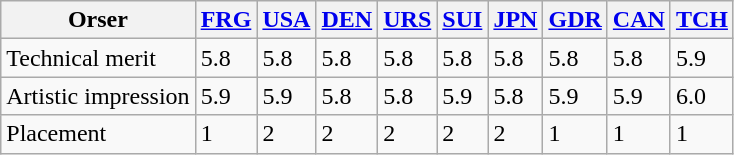<table class="wikitable">
<tr ---->
<th>Orser</th>
<th><a href='#'>FRG</a></th>
<th><a href='#'>USA</a></th>
<th><a href='#'>DEN</a></th>
<th><a href='#'>URS</a></th>
<th><a href='#'>SUI</a></th>
<th><a href='#'>JPN</a></th>
<th><a href='#'>GDR</a></th>
<th><a href='#'>CAN</a></th>
<th><a href='#'>TCH</a></th>
</tr>
<tr ---->
<td>Technical merit</td>
<td>5.8</td>
<td>5.8</td>
<td>5.8</td>
<td>5.8</td>
<td>5.8</td>
<td>5.8</td>
<td>5.8</td>
<td>5.8</td>
<td>5.9</td>
</tr>
<tr ---->
<td>Artistic impression</td>
<td>5.9</td>
<td>5.9</td>
<td>5.8</td>
<td>5.8</td>
<td>5.9</td>
<td>5.8</td>
<td>5.9</td>
<td>5.9</td>
<td>6.0</td>
</tr>
<tr ---->
<td>Placement</td>
<td>1</td>
<td>2</td>
<td>2</td>
<td>2</td>
<td>2</td>
<td>2</td>
<td>1</td>
<td>1</td>
<td>1</td>
</tr>
</table>
